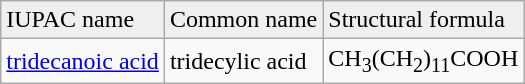<table class="wikitable">
<tr bgcolor="#efefef">
<td>IUPAC name</td>
<td>Common name</td>
<td>Structural formula</td>
</tr>
<tr>
<td><a href='#'>tridecanoic acid</a></td>
<td>tridecylic acid</td>
<td>CH<sub>3</sub>(CH<sub>2</sub>)<sub>11</sub>COOH</td>
</tr>
</table>
